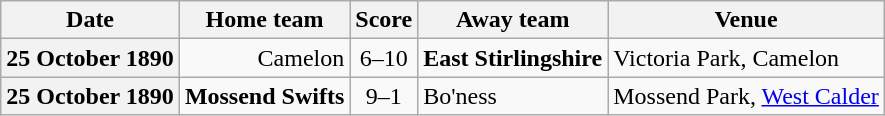<table class="wikitable football-result-list" style="max-width: 80em; text-align: center">
<tr>
<th scope="col">Date</th>
<th scope="col">Home team</th>
<th scope="col">Score</th>
<th scope="col">Away team</th>
<th scope="col">Venue</th>
</tr>
<tr>
<th scope="row">25 October 1890</th>
<td align=right>Camelon</td>
<td>6–10</td>
<td align=left><strong>East Stirlingshire</strong></td>
<td align=left>Victoria Park, Camelon</td>
</tr>
<tr>
<th scope="row">25 October 1890</th>
<td align=right><strong>Mossend Swifts</strong></td>
<td>9–1</td>
<td align=left>Bo'ness</td>
<td align=left>Mossend Park, <a href='#'>West Calder</a></td>
</tr>
</table>
